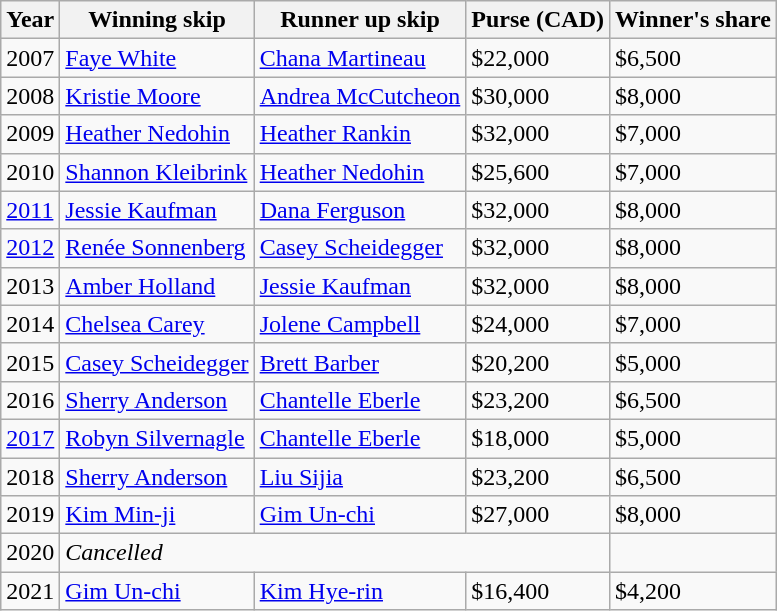<table class="wikitable">
<tr>
<th>Year</th>
<th>Winning skip</th>
<th>Runner up skip</th>
<th>Purse (CAD)</th>
<th>Winner's share</th>
</tr>
<tr>
<td>2007</td>
<td> <a href='#'>Faye White</a></td>
<td> <a href='#'>Chana Martineau</a></td>
<td>$22,000</td>
<td>$6,500</td>
</tr>
<tr>
<td>2008</td>
<td> <a href='#'>Kristie Moore</a></td>
<td> <a href='#'>Andrea McCutcheon</a></td>
<td>$30,000</td>
<td>$8,000</td>
</tr>
<tr>
<td>2009</td>
<td> <a href='#'>Heather Nedohin</a></td>
<td> <a href='#'>Heather Rankin</a></td>
<td>$32,000</td>
<td>$7,000</td>
</tr>
<tr>
<td>2010</td>
<td> <a href='#'>Shannon Kleibrink</a></td>
<td> <a href='#'>Heather Nedohin</a></td>
<td>$25,600</td>
<td>$7,000</td>
</tr>
<tr>
<td><a href='#'>2011</a></td>
<td> <a href='#'>Jessie Kaufman</a></td>
<td> <a href='#'>Dana Ferguson</a></td>
<td>$32,000</td>
<td>$8,000</td>
</tr>
<tr>
<td><a href='#'>2012</a></td>
<td> <a href='#'>Renée Sonnenberg</a></td>
<td> <a href='#'>Casey Scheidegger</a></td>
<td>$32,000</td>
<td>$8,000</td>
</tr>
<tr>
<td>2013</td>
<td> <a href='#'>Amber Holland</a></td>
<td> <a href='#'>Jessie Kaufman</a></td>
<td>$32,000</td>
<td>$8,000</td>
</tr>
<tr>
<td>2014</td>
<td> <a href='#'>Chelsea Carey</a></td>
<td> <a href='#'>Jolene Campbell</a></td>
<td>$24,000</td>
<td>$7,000</td>
</tr>
<tr>
<td>2015</td>
<td> <a href='#'>Casey Scheidegger</a></td>
<td> <a href='#'>Brett Barber</a></td>
<td>$20,200</td>
<td>$5,000</td>
</tr>
<tr>
<td>2016</td>
<td> <a href='#'>Sherry Anderson</a></td>
<td> <a href='#'>Chantelle Eberle</a></td>
<td>$23,200</td>
<td>$6,500</td>
</tr>
<tr>
<td><a href='#'>2017</a></td>
<td> <a href='#'>Robyn Silvernagle</a></td>
<td> <a href='#'>Chantelle Eberle</a></td>
<td>$18,000</td>
<td>$5,000</td>
</tr>
<tr>
<td>2018</td>
<td> <a href='#'>Sherry Anderson</a></td>
<td> <a href='#'>Liu Sijia</a></td>
<td>$23,200</td>
<td>$6,500</td>
</tr>
<tr>
<td>2019</td>
<td> <a href='#'>Kim Min-ji</a></td>
<td> <a href='#'>Gim Un-chi</a></td>
<td>$27,000</td>
<td>$8,000</td>
</tr>
<tr>
<td>2020</td>
<td colspan="3"><em>Cancelled</em></td>
</tr>
<tr>
<td>2021</td>
<td> <a href='#'>Gim Un-chi</a></td>
<td> <a href='#'>Kim Hye-rin</a></td>
<td>$16,400</td>
<td>$4,200</td>
</tr>
</table>
